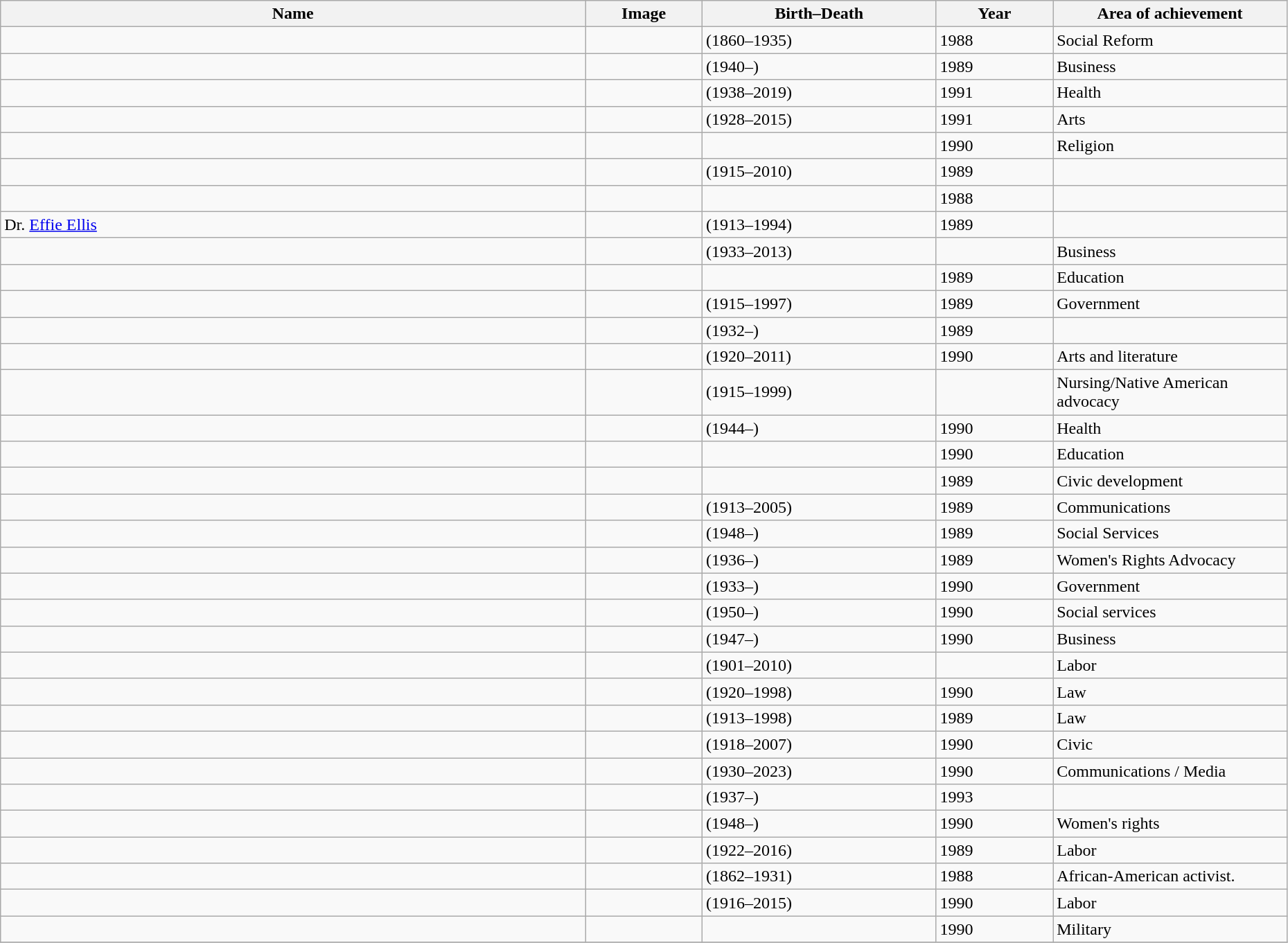<table class="wikitable sortable" style="width:98%">
<tr>
<th scope="col" width="25%"><strong>Name</strong></th>
<th scope="col" class="unsortable" width="5%"><strong>Image</strong></th>
<th scope="col" width="10%"><strong>Birth–Death</strong></th>
<th scope="col" width="5%"><strong>Year</strong></th>
<th scope="col" width="10%"><strong>Area of achievement</strong></th>
</tr>
<tr>
<td></td>
<td></td>
<td>(1860–1935)</td>
<td>1988</td>
<td>Social Reform</td>
</tr>
<tr>
<td></td>
<td></td>
<td>(1940–)</td>
<td>1989</td>
<td>Business</td>
</tr>
<tr>
<td></td>
<td></td>
<td>(1938–2019)</td>
<td>1991</td>
<td>Health</td>
</tr>
<tr>
<td></td>
<td></td>
<td>(1928–2015)</td>
<td>1991</td>
<td>Arts</td>
</tr>
<tr>
<td></td>
<td></td>
<td></td>
<td>1990</td>
<td>Religion</td>
</tr>
<tr>
<td></td>
<td></td>
<td>(1915–2010)</td>
<td>1989</td>
<td></td>
</tr>
<tr>
<td></td>
<td></td>
<td></td>
<td>1988</td>
<td></td>
</tr>
<tr>
<td>Dr. <a href='#'>Effie Ellis</a></td>
<td></td>
<td>(1913–1994)</td>
<td>1989</td>
<td></td>
</tr>
<tr>
<td></td>
<td></td>
<td>(1933–2013)</td>
<td></td>
<td>Business</td>
</tr>
<tr>
<td></td>
<td></td>
<td></td>
<td>1989</td>
<td>Education</td>
</tr>
<tr>
<td></td>
<td></td>
<td>(1915–1997)</td>
<td>1989</td>
<td>Government</td>
</tr>
<tr>
<td></td>
<td></td>
<td>(1932–)</td>
<td>1989</td>
<td></td>
</tr>
<tr>
<td scope="row"></td>
<td></td>
<td>(1920–2011)</td>
<td>1990</td>
<td>Arts and literature</td>
</tr>
<tr>
<td></td>
<td></td>
<td>(1915–1999)</td>
<td></td>
<td>Nursing/Native American advocacy</td>
</tr>
<tr>
<td></td>
<td></td>
<td>(1944–)</td>
<td>1990</td>
<td>Health</td>
</tr>
<tr>
<td></td>
<td></td>
<td></td>
<td>1990</td>
<td>Education</td>
</tr>
<tr>
<td></td>
<td></td>
<td></td>
<td>1989</td>
<td>Civic development</td>
</tr>
<tr>
<td></td>
<td></td>
<td>(1913–2005)</td>
<td>1989</td>
<td>Communications</td>
</tr>
<tr>
<td></td>
<td></td>
<td>(1948–)</td>
<td>1989</td>
<td>Social Services</td>
</tr>
<tr>
<td></td>
<td></td>
<td>(1936–)</td>
<td>1989</td>
<td>Women's Rights Advocacy</td>
</tr>
<tr>
<td></td>
<td></td>
<td>(1933–)</td>
<td>1990</td>
<td>Government</td>
</tr>
<tr>
<td></td>
<td></td>
<td>(1950–)</td>
<td>1990</td>
<td>Social services</td>
</tr>
<tr>
<td></td>
<td></td>
<td>(1947–)</td>
<td>1990</td>
<td>Business</td>
</tr>
<tr>
<td></td>
<td></td>
<td>(1901–2010)</td>
<td></td>
<td>Labor</td>
</tr>
<tr>
<td></td>
<td></td>
<td>(1920–1998)</td>
<td>1990</td>
<td>Law</td>
</tr>
<tr>
<td></td>
<td></td>
<td>(1913–1998)</td>
<td>1989</td>
<td>Law</td>
</tr>
<tr>
<td></td>
<td></td>
<td>(1918–2007)</td>
<td>1990</td>
<td>Civic</td>
</tr>
<tr>
<td></td>
<td></td>
<td>(1930–2023)</td>
<td>1990</td>
<td>Communications / Media</td>
</tr>
<tr>
<td></td>
<td></td>
<td>(1937–)</td>
<td>1993</td>
<td></td>
</tr>
<tr>
<td></td>
<td></td>
<td>(1948–)</td>
<td>1990</td>
<td>Women's rights</td>
</tr>
<tr>
<td></td>
<td></td>
<td>(1922–2016)</td>
<td>1989</td>
<td>Labor</td>
</tr>
<tr>
<td></td>
<td></td>
<td>(1862–1931)</td>
<td>1988</td>
<td>African-American activist.</td>
</tr>
<tr>
<td></td>
<td></td>
<td>(1916–2015)</td>
<td>1990</td>
<td>Labor</td>
</tr>
<tr>
<td></td>
<td></td>
<td></td>
<td>1990</td>
<td>Military</td>
</tr>
<tr>
</tr>
</table>
